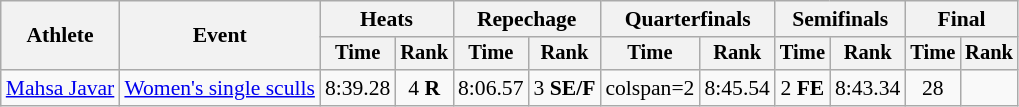<table class="wikitable" style="font-size:90%">
<tr>
<th rowspan=2>Athlete</th>
<th rowspan=2>Event</th>
<th colspan="2">Heats</th>
<th colspan="2">Repechage</th>
<th colspan=2>Quarterfinals</th>
<th colspan="2">Semifinals</th>
<th colspan="2">Final</th>
</tr>
<tr style="font-size:95%">
<th>Time</th>
<th>Rank</th>
<th>Time</th>
<th>Rank</th>
<th>Time</th>
<th>Rank</th>
<th>Time</th>
<th>Rank</th>
<th>Time</th>
<th>Rank</th>
</tr>
<tr align=center>
<td align=left><a href='#'>Mahsa Javar</a></td>
<td align=left><a href='#'>Women's single sculls</a></td>
<td>8:39.28</td>
<td>4 <strong>R</strong></td>
<td>8:06.57</td>
<td>3 <strong>SE/F</strong></td>
<td>colspan=2 </td>
<td>8:45.54</td>
<td>2 <strong>FE</strong></td>
<td>8:43.34</td>
<td>28</td>
</tr>
</table>
